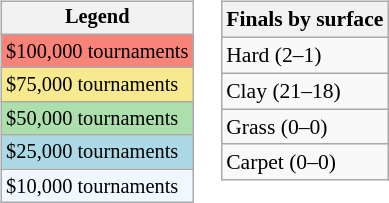<table>
<tr valign=top>
<td><br><table class=wikitable style="font-size:85%">
<tr>
<th>Legend</th>
</tr>
<tr style="background:#f88379;">
<td>$100,000 tournaments</td>
</tr>
<tr style="background:#f7e98e;">
<td>$75,000 tournaments</td>
</tr>
<tr style="background:#addfad;">
<td>$50,000 tournaments</td>
</tr>
<tr style="background:lightblue;">
<td>$25,000 tournaments</td>
</tr>
<tr style="background:#f0f8ff;">
<td>$10,000 tournaments</td>
</tr>
</table>
</td>
<td><br><table class=wikitable style="font-size:90%">
<tr>
<th>Finals by surface</th>
</tr>
<tr>
<td>Hard (2–1)</td>
</tr>
<tr>
<td>Clay (21–18)</td>
</tr>
<tr>
<td>Grass (0–0)</td>
</tr>
<tr>
<td>Carpet (0–0)</td>
</tr>
</table>
</td>
</tr>
</table>
